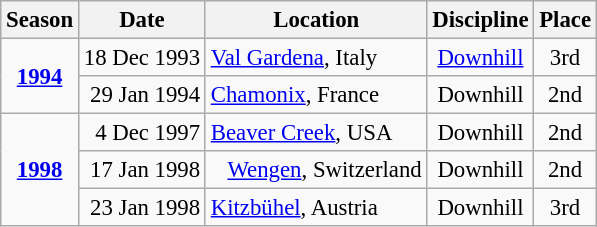<table class="wikitable" style="text-align:center; font-size:95%;">
<tr>
<th>Season</th>
<th>Date</th>
<th>Location</th>
<th>Discipline</th>
<th>Place</th>
</tr>
<tr>
<td rowspan=2><strong><a href='#'>1994</a></strong></td>
<td align=right>18 Dec 1993</td>
<td align=left> <a href='#'>Val Gardena</a>, Italy</td>
<td><a href='#'>Downhill</a></td>
<td>3rd</td>
</tr>
<tr>
<td align=right>29 Jan 1994</td>
<td align=left> <a href='#'>Chamonix</a>, France</td>
<td>Downhill</td>
<td>2nd</td>
</tr>
<tr>
<td rowspan=3><strong><a href='#'>1998</a></strong></td>
<td align=right>4 Dec 1997</td>
<td align=left> <a href='#'>Beaver Creek</a>, USA</td>
<td>Downhill</td>
<td>2nd</td>
</tr>
<tr>
<td align=right>17 Jan 1998</td>
<td align=left>   <a href='#'>Wengen</a>, Switzerland</td>
<td>Downhill</td>
<td>2nd</td>
</tr>
<tr>
<td align=right>23 Jan 1998</td>
<td align=left> <a href='#'>Kitzbühel</a>, Austria</td>
<td>Downhill</td>
<td>3rd</td>
</tr>
</table>
